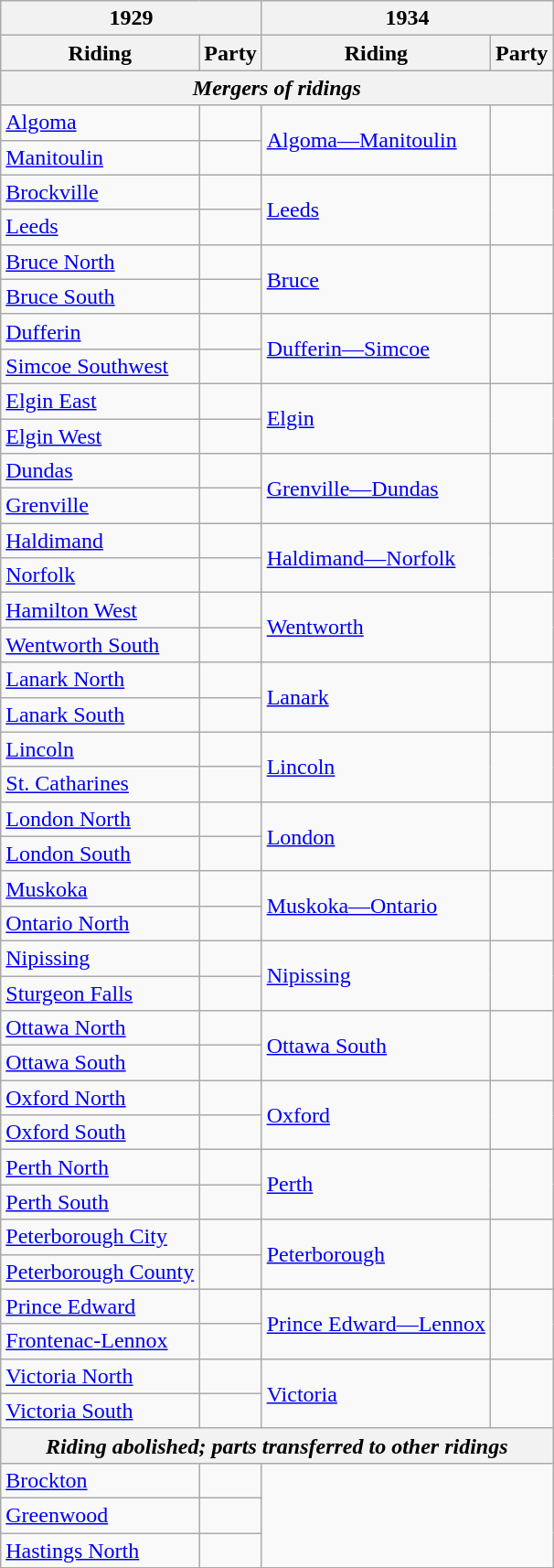<table class="wikitable">
<tr>
<th colspan="2">1929</th>
<th colspan="3">1934</th>
</tr>
<tr>
<th>Riding</th>
<th>Party</th>
<th>Riding</th>
<th>Party</th>
</tr>
<tr>
<th colspan="4"><em>Mergers of ridings</em></th>
</tr>
<tr>
<td><a href='#'>Algoma</a></td>
<td></td>
<td rowspan="2"><a href='#'>Algoma—Manitoulin</a></td>
<td rowspan="2"></td>
</tr>
<tr>
<td><a href='#'>Manitoulin</a></td>
<td></td>
</tr>
<tr>
<td><a href='#'>Brockville</a></td>
<td></td>
<td rowspan="2"><a href='#'>Leeds</a></td>
<td rowspan="2"></td>
</tr>
<tr>
<td><a href='#'>Leeds</a></td>
<td></td>
</tr>
<tr>
<td><a href='#'>Bruce North</a></td>
<td></td>
<td rowspan="2"><a href='#'>Bruce</a></td>
<td rowspan="2"></td>
</tr>
<tr>
<td><a href='#'>Bruce South</a></td>
<td></td>
</tr>
<tr>
<td><a href='#'>Dufferin</a></td>
<td></td>
<td rowspan="2"><a href='#'>Dufferin—Simcoe</a></td>
<td rowspan="2"></td>
</tr>
<tr>
<td><a href='#'>Simcoe Southwest</a></td>
<td></td>
</tr>
<tr>
<td><a href='#'>Elgin East</a></td>
<td></td>
<td rowspan="2"><a href='#'>Elgin</a></td>
<td rowspan="2"></td>
</tr>
<tr>
<td><a href='#'>Elgin West</a></td>
<td></td>
</tr>
<tr>
<td><a href='#'>Dundas</a></td>
<td></td>
<td rowspan="2"><a href='#'>Grenville—Dundas</a></td>
<td rowspan="2"></td>
</tr>
<tr>
<td><a href='#'>Grenville</a></td>
<td></td>
</tr>
<tr>
<td><a href='#'>Haldimand</a></td>
<td></td>
<td rowspan="2"><a href='#'>Haldimand—Norfolk</a></td>
<td rowspan="2"></td>
</tr>
<tr>
<td><a href='#'>Norfolk</a></td>
<td></td>
</tr>
<tr>
<td><a href='#'>Hamilton West</a></td>
<td></td>
<td rowspan="2"><a href='#'>Wentworth</a></td>
<td rowspan="2"></td>
</tr>
<tr>
<td><a href='#'>Wentworth South</a></td>
<td></td>
</tr>
<tr>
<td><a href='#'>Lanark North</a></td>
<td></td>
<td rowspan="2"><a href='#'>Lanark</a></td>
<td rowspan="2"></td>
</tr>
<tr>
<td><a href='#'>Lanark South</a></td>
<td></td>
</tr>
<tr>
<td><a href='#'>Lincoln</a></td>
<td></td>
<td rowspan="2"><a href='#'>Lincoln</a></td>
<td rowspan="2"></td>
</tr>
<tr>
<td><a href='#'>St. Catharines</a></td>
<td></td>
</tr>
<tr>
<td><a href='#'>London North</a></td>
<td></td>
<td rowspan="2"><a href='#'>London</a></td>
<td rowspan="2"></td>
</tr>
<tr>
<td><a href='#'>London South</a></td>
<td></td>
</tr>
<tr>
<td><a href='#'>Muskoka</a></td>
<td></td>
<td rowspan="2"><a href='#'>Muskoka—Ontario</a></td>
<td rowspan="2"></td>
</tr>
<tr>
<td><a href='#'>Ontario North</a></td>
<td></td>
</tr>
<tr>
<td><a href='#'>Nipissing</a></td>
<td></td>
<td rowspan="2"><a href='#'>Nipissing</a></td>
<td rowspan="2"></td>
</tr>
<tr>
<td><a href='#'>Sturgeon Falls</a></td>
<td></td>
</tr>
<tr>
<td><a href='#'>Ottawa North</a></td>
<td></td>
<td rowspan="2"><a href='#'>Ottawa South</a></td>
<td rowspan="2"></td>
</tr>
<tr>
<td><a href='#'>Ottawa South</a></td>
<td></td>
</tr>
<tr>
<td><a href='#'>Oxford North</a></td>
<td></td>
<td rowspan="2"><a href='#'>Oxford</a></td>
<td rowspan="2"></td>
</tr>
<tr>
<td><a href='#'>Oxford South</a></td>
<td></td>
</tr>
<tr>
<td><a href='#'>Perth North</a></td>
<td></td>
<td rowspan="2"><a href='#'>Perth</a></td>
<td rowspan="2"></td>
</tr>
<tr>
<td><a href='#'>Perth South</a></td>
<td></td>
</tr>
<tr>
<td><a href='#'>Peterborough City</a></td>
<td></td>
<td rowspan="2"><a href='#'>Peterborough</a></td>
<td rowspan="2"></td>
</tr>
<tr>
<td><a href='#'>Peterborough County</a></td>
<td></td>
</tr>
<tr>
<td><a href='#'>Prince Edward</a></td>
<td></td>
<td rowspan="2"><a href='#'>Prince Edward—Lennox</a></td>
<td rowspan="2"></td>
</tr>
<tr>
<td><a href='#'>Frontenac-Lennox</a></td>
<td></td>
</tr>
<tr>
<td><a href='#'>Victoria North</a></td>
<td></td>
<td rowspan="2"><a href='#'>Victoria</a></td>
<td rowspan="2"></td>
</tr>
<tr>
<td><a href='#'>Victoria South</a></td>
<td></td>
</tr>
<tr>
<th colspan="4"><em>Riding abolished; parts transferred to other ridings</em></th>
</tr>
<tr>
<td><a href='#'>Brockton</a></td>
<td></td>
<td rowspan="3" colspan="2"></td>
</tr>
<tr>
<td><a href='#'>Greenwood</a></td>
<td></td>
</tr>
<tr>
<td><a href='#'>Hastings North</a></td>
<td></td>
</tr>
</table>
